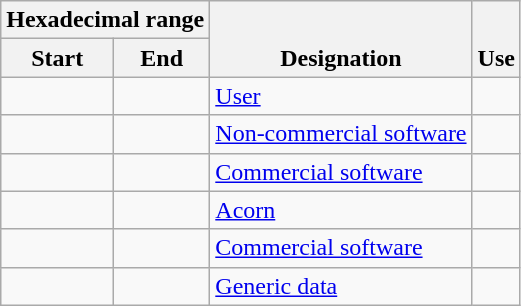<table class="wikitable" style="width: auto;">
<tr>
<th colspan="2">Hexadecimal range</th>
<th style="vertical-align:bottom;" rowspan="2">Designation</th>
<th style="vertical-align:bottom;" rowspan="2">Use</th>
</tr>
<tr>
<th style="vertical-align:bottom;">Start</th>
<th style="vertical-align:bottom;">End</th>
</tr>
<tr>
<td></td>
<td></td>
<td><a href='#'>User</a></td>
<td></td>
</tr>
<tr>
<td></td>
<td></td>
<td><a href='#'>Non-commercial software</a></td>
<td></td>
</tr>
<tr>
<td></td>
<td></td>
<td><a href='#'>Commercial software</a></td>
<td></td>
</tr>
<tr>
<td></td>
<td></td>
<td><a href='#'>Acorn</a></td>
<td></td>
</tr>
<tr>
<td></td>
<td></td>
<td><a href='#'>Commercial software</a></td>
<td></td>
</tr>
<tr>
<td></td>
<td></td>
<td><a href='#'>Generic data</a></td>
<td></td>
</tr>
</table>
